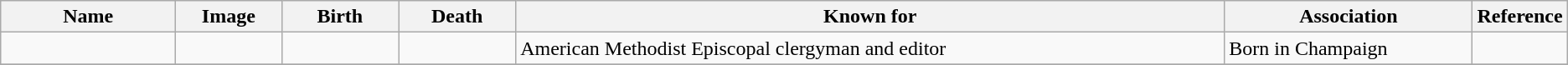<table class="wikitable sortable">
<tr>
<th scope="col" width="140">Name</th>
<th scope="col" width="80" class="unsortable">Image</th>
<th scope="col" width="90">Birth</th>
<th scope="col" width="90">Death</th>
<th scope="col" width="600" class="unsortable">Known for</th>
<th scope="col" width="200" class="unsortable">Association</th>
<th scope="col" width="30" class="unsortable">Reference</th>
</tr>
<tr>
<td></td>
<td></td>
<td align=right></td>
<td align=right></td>
<td>American Methodist Episcopal clergyman and editor</td>
<td>Born in Champaign</td>
<td align="center"></td>
</tr>
<tr>
</tr>
</table>
